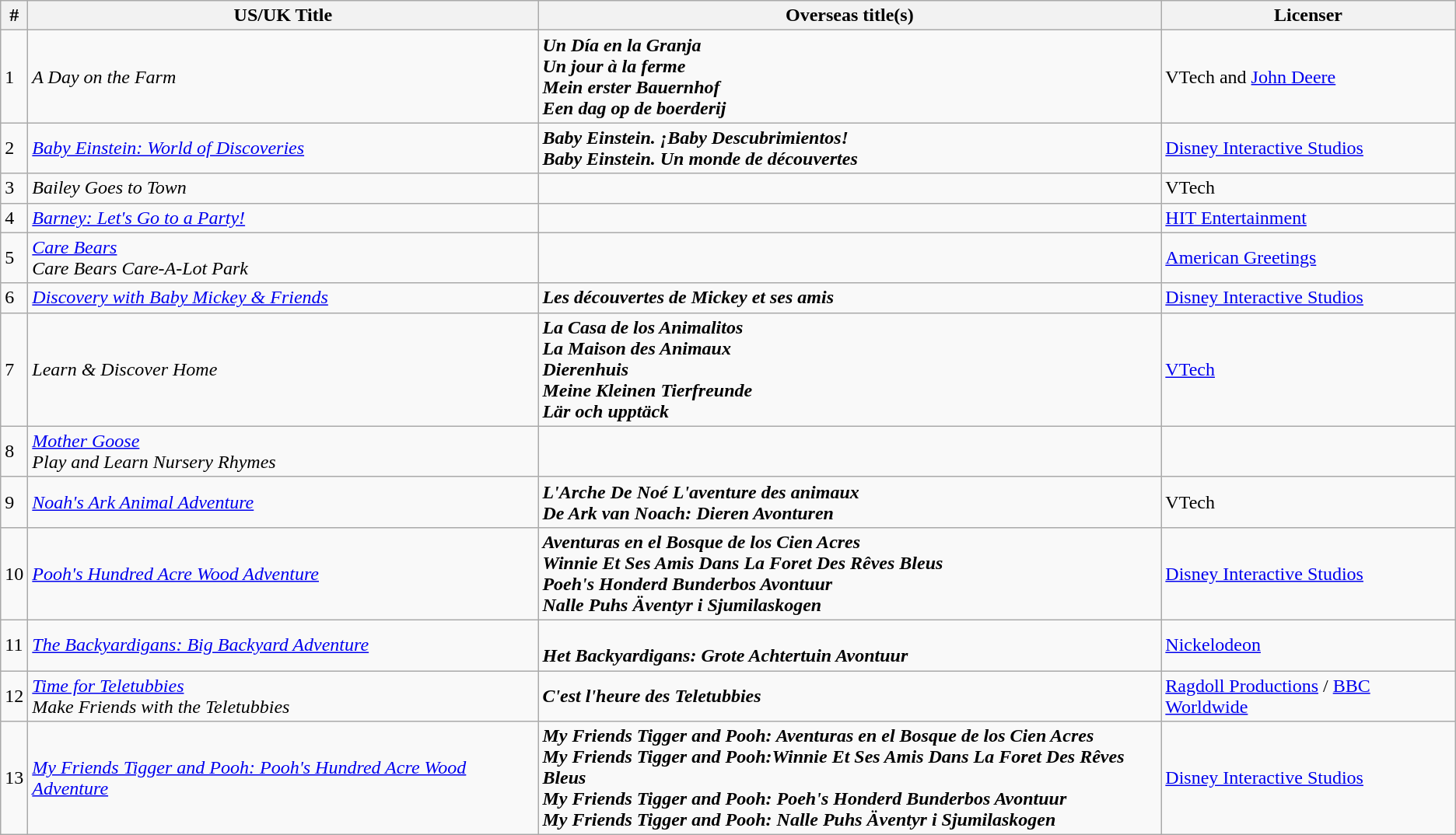<table class="wikitable sortable" border="1" id="vsmilebaby">
<tr>
<th scope="col">#</th>
<th scope="col">US/UK Title</th>
<th scope="col">Overseas title(s)</th>
<th scope="col">Licenser</th>
</tr>
<tr>
<td>1</td>
<td><em>A Day on the Farm</em></td>
<td> <strong><em>Un Día en la Granja</em></strong> <br> <strong><em>Un jour à la ferme</em></strong> <br> <strong><em>Mein erster Bauernhof</em></strong> <br>  <strong><em>Een dag op de boerderij</em></strong> <br></td>
<td>VTech and <a href='#'>John Deere</a></td>
</tr>
<tr>
<td>2</td>
<td><em><a href='#'>Baby Einstein: World of Discoveries</a></em></td>
<td> <strong><em>Baby Einstein. ¡Baby Descubrimientos!</em></strong> <br> <strong><em>Baby Einstein. Un monde de découvertes</em></strong></td>
<td><a href='#'>Disney Interactive Studios</a></td>
</tr>
<tr>
<td>3</td>
<td><em>Bailey Goes to Town</em></td>
<td></td>
<td>VTech</td>
</tr>
<tr>
<td>4</td>
<td><em><a href='#'>Barney: Let's Go to a Party!</a></em></td>
<td></td>
<td><a href='#'>HIT Entertainment</a></td>
</tr>
<tr>
<td>5</td>
<td> <em><a href='#'>Care Bears</a></em><br> <em>Care Bears Care-A-Lot Park</em></td>
<td></td>
<td><a href='#'>American Greetings</a></td>
</tr>
<tr>
<td>6</td>
<td><em><a href='#'>Discovery with Baby Mickey & Friends</a></em></td>
<td> <strong><em>Les découvertes de Mickey et ses amis</em></strong></td>
<td><a href='#'>Disney Interactive Studios</a></td>
</tr>
<tr>
<td>7</td>
<td><em>Learn & Discover Home</em></td>
<td> <strong><em>La Casa de los Animalitos</em></strong> <br> <strong><em>La Maison des Animaux</em></strong> <br> <strong><em>Dierenhuis</em></strong> <br> <strong><em>Meine Kleinen Tierfreunde</em></strong> <br> <strong><em>Lär och upptäck</em></strong></td>
<td><a href='#'>VTech</a></td>
</tr>
<tr>
<td>8</td>
<td> <em><a href='#'>Mother Goose</a></em><br> <em>Play and Learn Nursery Rhymes</em></td>
<td></td>
<td></td>
</tr>
<tr>
<td>9</td>
<td><em><a href='#'>Noah's Ark Animal Adventure</a></em></td>
<td> <strong><em>L'Arche De Noé L'aventure des animaux</em></strong> <br> <strong><em>De Ark van Noach: Dieren Avonturen</em></strong></td>
<td>VTech</td>
</tr>
<tr>
<td>10</td>
<td><em><a href='#'>Pooh's Hundred Acre Wood Adventure</a></em></td>
<td> <strong><em>Aventuras en el Bosque de los Cien Acres</em></strong> <br> <strong><em>Winnie Et Ses Amis Dans La Foret Des Rêves Bleus</em></strong> <br> <strong><em>Poeh's Honderd Bunderbos Avontuur</em></strong> <br> <strong><em>Nalle Puhs Äventyr i Sjumilaskogen</em></strong></td>
<td><a href='#'>Disney Interactive Studios</a></td>
</tr>
<tr>
<td>11</td>
<td><em><a href='#'>The Backyardigans: Big Backyard Adventure</a></em></td>
<td><br> <strong><em>Het Backyardigans: Grote Achtertuin Avontuur</em></strong> <br></td>
<td><a href='#'>Nickelodeon</a></td>
</tr>
<tr>
<td>12</td>
<td> <em><a href='#'>Time for Teletubbies</a></em><br> <em>Make Friends with the Teletubbies</em></td>
<td> <strong><em>C'est l'heure des Teletubbies</em></strong></td>
<td><a href='#'>Ragdoll Productions</a> / <a href='#'>BBC Worldwide</a></td>
</tr>
<tr>
<td>13</td>
<td><em><a href='#'>My Friends Tigger and Pooh: Pooh's Hundred Acre Wood Adventure</a></em></td>
<td> <strong><em>My Friends Tigger and Pooh: Aventuras en el Bosque de los Cien Acres</em></strong> <br> <strong><em>My Friends Tigger and Pooh:Winnie Et Ses Amis Dans La Foret Des Rêves Bleus</em></strong> <br> <strong><em>My Friends Tigger and Pooh: Poeh's Honderd Bunderbos Avontuur</em></strong> <br> <strong><em>My Friends Tigger and Pooh: Nalle Puhs Äventyr i Sjumilaskogen</em></strong></td>
<td><a href='#'>Disney Interactive Studios</a></td>
</tr>
</table>
